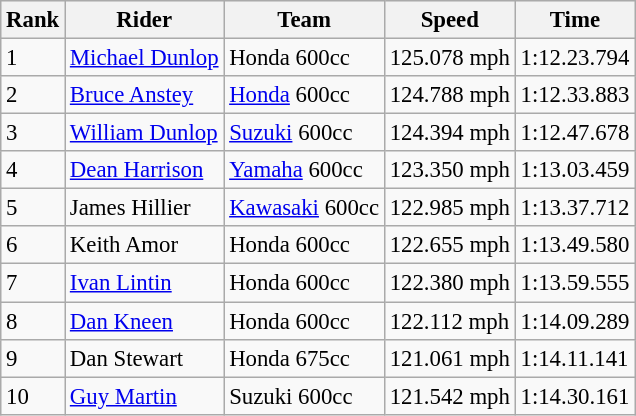<table class="wikitable" style="font-size: 95%;">
<tr style="background:#efefef;">
<th>Rank</th>
<th>Rider</th>
<th>Team</th>
<th>Speed</th>
<th>Time</th>
</tr>
<tr>
<td>1</td>
<td> <a href='#'>Michael Dunlop</a></td>
<td>Honda 600cc</td>
<td>125.078 mph</td>
<td>1:12.23.794</td>
</tr>
<tr>
<td>2</td>
<td> <a href='#'>Bruce Anstey</a></td>
<td><a href='#'>Honda</a> 600cc</td>
<td>124.788 mph</td>
<td>1:12.33.883</td>
</tr>
<tr>
<td>3</td>
<td> <a href='#'>William Dunlop</a></td>
<td><a href='#'>Suzuki</a> 600cc</td>
<td>124.394 mph</td>
<td>1:12.47.678</td>
</tr>
<tr>
<td>4</td>
<td> <a href='#'>Dean Harrison</a></td>
<td><a href='#'>Yamaha</a> 600cc</td>
<td>123.350 mph</td>
<td>1:13.03.459</td>
</tr>
<tr>
<td>5</td>
<td> James Hillier</td>
<td><a href='#'>Kawasaki</a> 600cc</td>
<td>122.985 mph</td>
<td>1:13.37.712</td>
</tr>
<tr>
<td>6</td>
<td> Keith Amor</td>
<td>Honda 600cc</td>
<td>122.655 mph</td>
<td>1:13.49.580</td>
</tr>
<tr>
<td>7</td>
<td> <a href='#'>Ivan Lintin</a></td>
<td>Honda 600cc</td>
<td>122.380 mph</td>
<td>1:13.59.555</td>
</tr>
<tr>
<td>8</td>
<td> <a href='#'>Dan Kneen</a></td>
<td>Honda 600cc</td>
<td>122.112 mph</td>
<td>1:14.09.289</td>
</tr>
<tr>
<td>9</td>
<td> Dan Stewart</td>
<td>Honda 675cc</td>
<td>121.061 mph</td>
<td>1:14.11.141</td>
</tr>
<tr>
<td>10</td>
<td> <a href='#'>Guy Martin</a></td>
<td>Suzuki 600cc</td>
<td>121.542 mph</td>
<td>1:14.30.161</td>
</tr>
</table>
